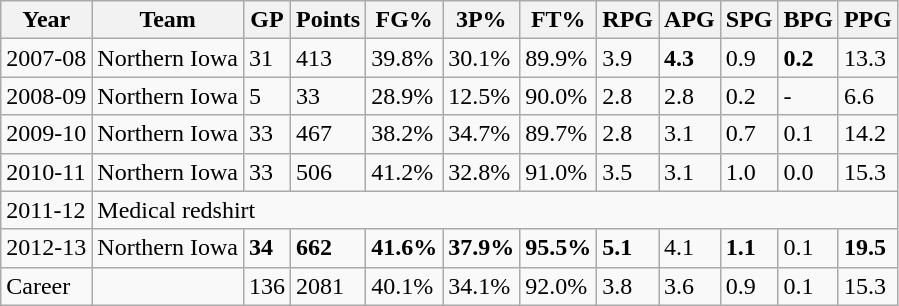<table class="wikitable">
<tr>
<th>Year</th>
<th>Team</th>
<th>GP</th>
<th>Points</th>
<th>FG%</th>
<th>3P%</th>
<th>FT%</th>
<th>RPG</th>
<th>APG</th>
<th>SPG</th>
<th>BPG</th>
<th>PPG</th>
</tr>
<tr>
<td>2007-08</td>
<td>Northern Iowa</td>
<td>31</td>
<td>413</td>
<td>39.8%</td>
<td>30.1%</td>
<td>89.9%</td>
<td>3.9</td>
<td><strong>4.3</strong></td>
<td>0.9</td>
<td><strong>0.2</strong></td>
<td>13.3</td>
</tr>
<tr>
<td>2008-09</td>
<td>Northern Iowa</td>
<td>5</td>
<td>33</td>
<td>28.9%</td>
<td>12.5%</td>
<td>90.0%</td>
<td>2.8</td>
<td>2.8</td>
<td>0.2</td>
<td>-</td>
<td>6.6</td>
</tr>
<tr>
<td>2009-10</td>
<td>Northern Iowa</td>
<td>33</td>
<td>467</td>
<td>38.2%</td>
<td>34.7%</td>
<td>89.7%</td>
<td>2.8</td>
<td>3.1</td>
<td>0.7</td>
<td>0.1</td>
<td>14.2</td>
</tr>
<tr>
<td>2010-11</td>
<td>Northern Iowa</td>
<td>33</td>
<td>506</td>
<td>41.2%</td>
<td>32.8%</td>
<td>91.0%</td>
<td>3.5</td>
<td>3.1</td>
<td>1.0</td>
<td>0.0</td>
<td>15.3</td>
</tr>
<tr>
<td>2011-12</td>
<td colspan="11">Medical redshirt</td>
</tr>
<tr>
<td>2012-13</td>
<td>Northern Iowa</td>
<td><strong>34</strong></td>
<td><strong>662</strong></td>
<td><strong>41.6%</strong></td>
<td><strong>37.9%</strong></td>
<td><strong>95.5%</strong></td>
<td><strong>5.1</strong></td>
<td>4.1</td>
<td><strong>1.1</strong></td>
<td>0.1</td>
<td><strong>19.5</strong></td>
</tr>
<tr>
<td>Career</td>
<td></td>
<td>136</td>
<td>2081</td>
<td>40.1%</td>
<td>34.1%</td>
<td>92.0%</td>
<td>3.8</td>
<td>3.6</td>
<td>0.9</td>
<td>0.1</td>
<td>15.3</td>
</tr>
</table>
